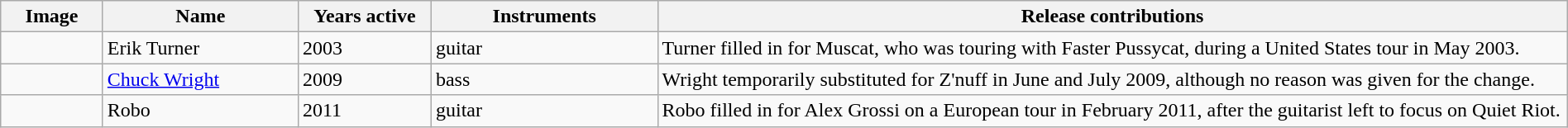<table class="wikitable" border="1" width=100%>
<tr>
<th width="75">Image</th>
<th width="150">Name</th>
<th width="100">Years active</th>
<th width="175">Instruments</th>
<th>Release contributions</th>
</tr>
<tr>
<td></td>
<td>Erik Turner</td>
<td>2003</td>
<td>guitar</td>
<td>Turner filled in for Muscat, who was touring with Faster Pussycat, during a United States tour in May 2003.</td>
</tr>
<tr>
<td></td>
<td><a href='#'>Chuck Wright</a></td>
<td>2009</td>
<td>bass</td>
<td>Wright temporarily substituted for Z'nuff in June and July 2009, although no reason was given for the change.</td>
</tr>
<tr>
<td></td>
<td>Robo</td>
<td>2011</td>
<td>guitar</td>
<td>Robo filled in for Alex Grossi on a European tour in February 2011, after the guitarist left to focus on Quiet Riot.</td>
</tr>
</table>
